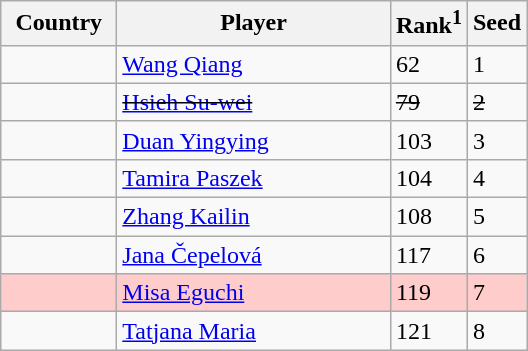<table class="sortable wikitable">
<tr>
<th width="70">Country</th>
<th width="175">Player</th>
<th>Rank<sup>1</sup></th>
<th>Seed</th>
</tr>
<tr>
<td></td>
<td><a href='#'>Wang Qiang</a></td>
<td>62</td>
<td>1</td>
</tr>
<tr>
<td><s></s></td>
<td><s><a href='#'>Hsieh Su-wei</a></s></td>
<td><s>79</s></td>
<td><s>2</s></td>
</tr>
<tr>
<td></td>
<td><a href='#'>Duan Yingying</a></td>
<td>103</td>
<td>3</td>
</tr>
<tr>
<td></td>
<td><a href='#'>Tamira Paszek</a></td>
<td>104</td>
<td>4</td>
</tr>
<tr>
<td></td>
<td><a href='#'>Zhang Kailin</a></td>
<td>108</td>
<td>5</td>
</tr>
<tr>
<td></td>
<td><a href='#'>Jana Čepelová</a></td>
<td>117</td>
<td>6</td>
</tr>
<tr style="background:#fcc;">
<td></td>
<td><a href='#'>Misa Eguchi</a></td>
<td>119</td>
<td>7</td>
</tr>
<tr>
<td></td>
<td><a href='#'>Tatjana Maria</a></td>
<td>121</td>
<td>8</td>
</tr>
</table>
